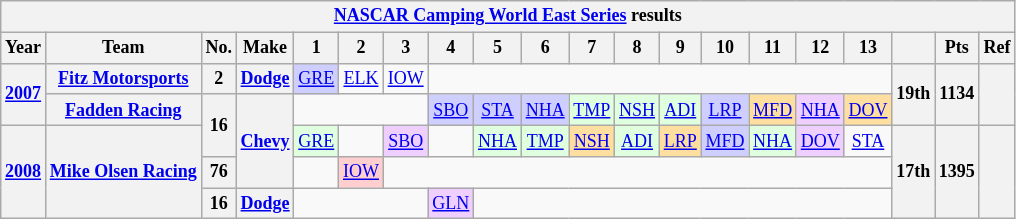<table class="wikitable" style="text-align:center; font-size:75%">
<tr>
<th colspan=20><a href='#'>NASCAR Camping World East Series</a> results</th>
</tr>
<tr>
<th>Year</th>
<th>Team</th>
<th>No.</th>
<th>Make</th>
<th>1</th>
<th>2</th>
<th>3</th>
<th>4</th>
<th>5</th>
<th>6</th>
<th>7</th>
<th>8</th>
<th>9</th>
<th>10</th>
<th>11</th>
<th>12</th>
<th>13</th>
<th></th>
<th>Pts</th>
<th>Ref</th>
</tr>
<tr>
<th rowspan=2><a href='#'>2007</a></th>
<th><a href='#'>Fitz Motorsports</a></th>
<th>2</th>
<th><a href='#'>Dodge</a></th>
<td style="background:#CFCFFF;"><a href='#'>GRE</a><br></td>
<td><a href='#'>ELK</a></td>
<td><a href='#'>IOW</a></td>
<td colspan=10></td>
<th rowspan=2>19th</th>
<th rowspan=2>1134</th>
<th rowspan=2></th>
</tr>
<tr>
<th><a href='#'>Fadden Racing</a></th>
<th rowspan=2>16</th>
<th rowspan=3><a href='#'>Chevy</a></th>
<td colspan=3></td>
<td style="background:#CFCFFF;"><a href='#'>SBO</a><br></td>
<td style="background:#CFCFFF;"><a href='#'>STA</a><br></td>
<td style="background:#CFCFFF;"><a href='#'>NHA</a><br></td>
<td style="background:#DFFFDF;"><a href='#'>TMP</a><br></td>
<td style="background:#DFFFDF;"><a href='#'>NSH</a><br></td>
<td style="background:#DFFFDF;"><a href='#'>ADI</a><br></td>
<td style="background:#CFCFFF;"><a href='#'>LRP</a><br></td>
<td style="background:#FFDF9F;"><a href='#'>MFD</a><br></td>
<td style="background:#EFCFFF;"><a href='#'>NHA</a><br></td>
<td style="background:#FFDF9F;"><a href='#'>DOV</a><br></td>
</tr>
<tr>
<th rowspan=3><a href='#'>2008</a></th>
<th rowspan=3><a href='#'>Mike Olsen Racing</a></th>
<td style="background:#DFFFDF;"><a href='#'>GRE</a><br></td>
<td></td>
<td style="background:#EFCFFF;"><a href='#'>SBO</a><br></td>
<td></td>
<td style="background:#DFFFDF;"><a href='#'>NHA</a><br></td>
<td style="background:#DFFFDF;"><a href='#'>TMP</a><br></td>
<td style="background:#FFDF9F;"><a href='#'>NSH</a><br></td>
<td style="background:#DFFFDF;"><a href='#'>ADI</a><br></td>
<td style="background:#FFDF9F;"><a href='#'>LRP</a><br></td>
<td style="background:#CFCFFF;"><a href='#'>MFD</a><br></td>
<td style="background:#DFFFDF;"><a href='#'>NHA</a><br></td>
<td style="background:#EFCFFF;"><a href='#'>DOV</a><br></td>
<td><a href='#'>STA</a></td>
<th rowspan=3>17th</th>
<th rowspan=3>1395</th>
<th rowspan=3></th>
</tr>
<tr>
<th>76</th>
<td></td>
<td style="background:#FFCFCF;"><a href='#'>IOW</a><br></td>
<td colspan=11></td>
</tr>
<tr>
<th>16</th>
<th><a href='#'>Dodge</a></th>
<td colspan=3></td>
<td style="background:#EFCFFF;"><a href='#'>GLN</a><br></td>
<td colspan=9></td>
</tr>
</table>
